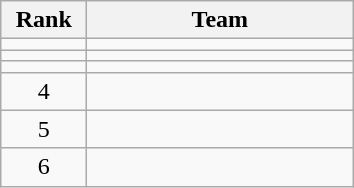<table class="wikitable" style="text-align: center">
<tr>
<th width=50>Rank</th>
<th width=170>Team</th>
</tr>
<tr>
<td></td>
<td align=left></td>
</tr>
<tr>
<td></td>
<td align=left></td>
</tr>
<tr>
<td></td>
<td align=left></td>
</tr>
<tr>
<td>4</td>
<td align=left></td>
</tr>
<tr>
<td>5</td>
<td align=left></td>
</tr>
<tr>
<td>6</td>
<td align=left></td>
</tr>
</table>
